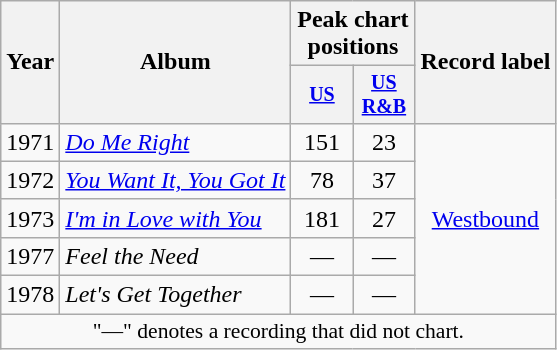<table class="wikitable" style="text-align:center;">
<tr>
<th rowspan="2">Year</th>
<th rowspan="2">Album</th>
<th colspan="2">Peak chart positions</th>
<th rowspan="2">Record label</th>
</tr>
<tr style="font-size:smaller;">
<th width="35"><a href='#'>US</a><br></th>
<th width="35"><a href='#'>US R&B</a><br></th>
</tr>
<tr>
<td rowspan="1">1971</td>
<td align="left"><em><a href='#'>Do Me Right</a></em></td>
<td>151</td>
<td>23</td>
<td rowspan="5"><a href='#'>Westbound</a></td>
</tr>
<tr>
<td rowspan="1">1972</td>
<td align="left"><em><a href='#'>You Want It, You Got It</a></em></td>
<td>78</td>
<td>37</td>
</tr>
<tr>
<td rowspan="1">1973</td>
<td align="left"><em><a href='#'>I'm in Love with You</a></em></td>
<td>181</td>
<td>27</td>
</tr>
<tr>
<td rowspan="1">1977</td>
<td align="left"><em>Feel the Need</em></td>
<td>—</td>
<td>—</td>
</tr>
<tr>
<td rowspan="1">1978</td>
<td align="left"><em>Let's Get Together</em></td>
<td>—</td>
<td>—</td>
</tr>
<tr>
<td colspan="15" style="font-size:90%">"—" denotes a recording that did not chart.</td>
</tr>
</table>
